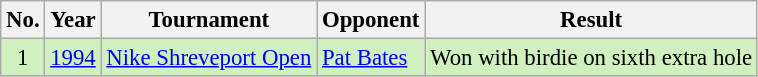<table class="wikitable" style="font-size:95%;">
<tr>
<th>No.</th>
<th>Year</th>
<th>Tournament</th>
<th>Opponent</th>
<th>Result</th>
</tr>
<tr style="background:#D0F0C0;">
<td align=center>1</td>
<td><a href='#'>1994</a></td>
<td><a href='#'>Nike Shreveport Open</a></td>
<td> <a href='#'>Pat Bates</a></td>
<td>Won with birdie on sixth extra hole</td>
</tr>
</table>
